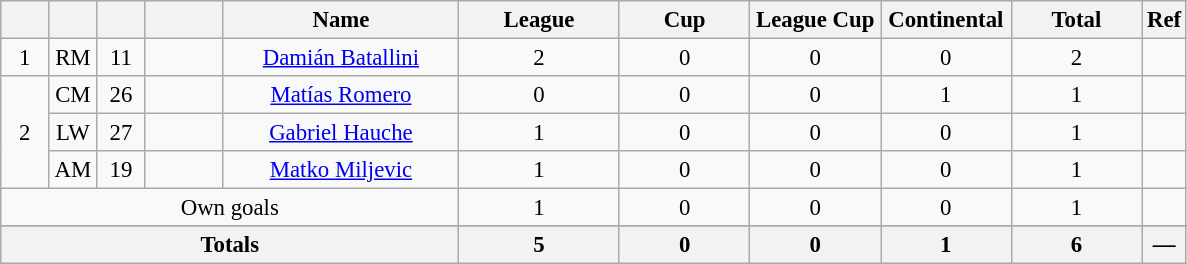<table class="wikitable sortable" style="font-size: 95%; text-align: center;">
<tr>
<th style="width:25px; background:#; color:;"></th>
<th style="width:25px; background:#; color:;"></th>
<th style="width:25px; background:#; color:;"></th>
<th style="width:45px; background:#; color:;"></th>
<th style="width:150px; background:#; color:;">Name</th>
<th style="width:100px; background:#; color:;">League</th>
<th style="width:80px; background:#; color:;">Cup</th>
<th style="width:80px; background:#; color:;">League Cup</th>
<th style="width:80px; background:#; color:;">Continental</th>
<th style="width:80px; background:#; color:;"><strong>Total</strong></th>
<th style="width:10px; background:#; color:;"><strong>Ref</strong></th>
</tr>
<tr>
<td>1</td>
<td>RM</td>
<td>11</td>
<td></td>
<td data-sort-value="Batallini, Damián"><a href='#'>Damián Batallini</a></td>
<td>2</td>
<td>0</td>
<td>0</td>
<td>0</td>
<td>2</td>
<td></td>
</tr>
<tr>
<td rowspan=3>2</td>
<td>CM</td>
<td>26</td>
<td></td>
<td data-sort-value="Romero, Matías"><a href='#'>Matías Romero</a></td>
<td>0</td>
<td>0</td>
<td>0</td>
<td>1</td>
<td>1</td>
<td></td>
</tr>
<tr>
<td>LW</td>
<td>27</td>
<td></td>
<td data-sort-value="Hauche, Gabriel"><a href='#'>Gabriel Hauche</a></td>
<td>1</td>
<td>0</td>
<td>0</td>
<td>0</td>
<td>1</td>
<td></td>
</tr>
<tr>
<td>AM</td>
<td>19</td>
<td> </td>
<td data-sort-value="Miljevic, Matko"><a href='#'>Matko Miljevic</a></td>
<td>1</td>
<td>0</td>
<td>0</td>
<td>0</td>
<td>1</td>
<td></td>
</tr>
<tr>
<td colspan="5">Own goals</td>
<td>1</td>
<td>0</td>
<td>0</td>
<td>0</td>
<td>1</td>
<td></td>
</tr>
<tr>
</tr>
<tr class="sortbottom">
</tr>
<tr class="sortbottom">
<th colspan=5><strong>Totals</strong></th>
<th><strong>5</strong></th>
<th><strong>0</strong></th>
<th><strong>0</strong></th>
<th><strong>1</strong></th>
<th><strong>6</strong></th>
<th><strong>—</strong></th>
</tr>
</table>
